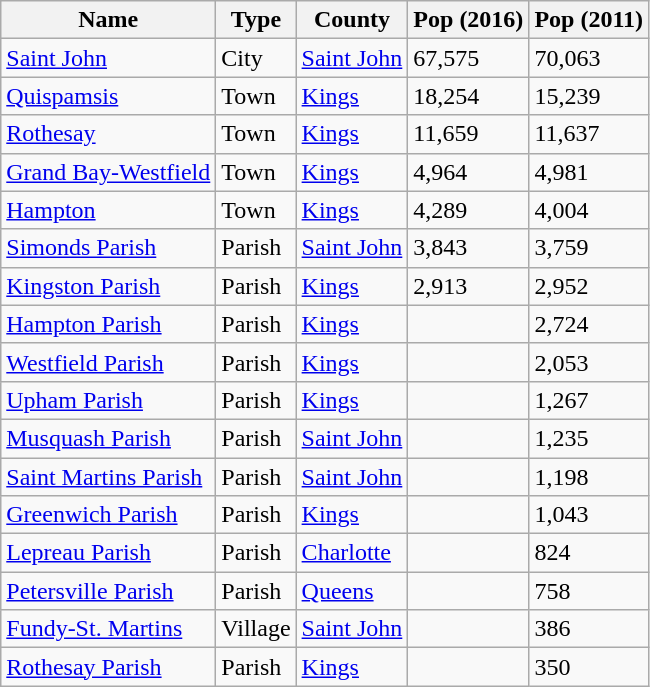<table class="wikitable sortable">
<tr>
<th>Name</th>
<th>Type</th>
<th>County</th>
<th>Pop (2016)</th>
<th>Pop (2011)</th>
</tr>
<tr>
<td><a href='#'>Saint John</a></td>
<td>City</td>
<td><a href='#'>Saint John</a></td>
<td>67,575</td>
<td>70,063</td>
</tr>
<tr>
<td><a href='#'>Quispamsis</a></td>
<td>Town</td>
<td><a href='#'>Kings</a></td>
<td>18,254</td>
<td>15,239</td>
</tr>
<tr>
<td><a href='#'>Rothesay</a></td>
<td>Town</td>
<td><a href='#'>Kings</a></td>
<td>11,659</td>
<td>11,637</td>
</tr>
<tr>
<td><a href='#'>Grand Bay-Westfield</a></td>
<td>Town</td>
<td><a href='#'>Kings</a></td>
<td>4,964</td>
<td>4,981</td>
</tr>
<tr>
<td><a href='#'>Hampton</a></td>
<td>Town</td>
<td><a href='#'>Kings</a></td>
<td>4,289</td>
<td>4,004</td>
</tr>
<tr>
<td><a href='#'>Simonds Parish</a></td>
<td>Parish</td>
<td><a href='#'>Saint John</a></td>
<td>3,843</td>
<td>3,759</td>
</tr>
<tr>
<td><a href='#'>Kingston Parish</a></td>
<td>Parish</td>
<td><a href='#'>Kings</a></td>
<td>2,913</td>
<td>2,952</td>
</tr>
<tr>
<td><a href='#'>Hampton Parish</a></td>
<td>Parish</td>
<td><a href='#'>Kings</a></td>
<td></td>
<td>2,724</td>
</tr>
<tr>
<td><a href='#'>Westfield Parish</a></td>
<td>Parish</td>
<td><a href='#'>Kings</a></td>
<td></td>
<td>2,053</td>
</tr>
<tr>
<td><a href='#'>Upham Parish</a></td>
<td>Parish</td>
<td><a href='#'>Kings</a></td>
<td></td>
<td>1,267</td>
</tr>
<tr>
<td><a href='#'>Musquash Parish</a></td>
<td>Parish</td>
<td><a href='#'>Saint John</a></td>
<td></td>
<td>1,235</td>
</tr>
<tr>
<td><a href='#'>Saint Martins Parish</a></td>
<td>Parish</td>
<td><a href='#'>Saint John</a></td>
<td></td>
<td>1,198</td>
</tr>
<tr>
<td><a href='#'>Greenwich Parish</a></td>
<td>Parish</td>
<td><a href='#'>Kings</a></td>
<td></td>
<td>1,043</td>
</tr>
<tr>
<td><a href='#'>Lepreau Parish</a></td>
<td>Parish</td>
<td><a href='#'>Charlotte</a></td>
<td></td>
<td>824</td>
</tr>
<tr>
<td><a href='#'>Petersville Parish</a></td>
<td>Parish</td>
<td><a href='#'>Queens</a></td>
<td></td>
<td>758</td>
</tr>
<tr>
<td><a href='#'>Fundy-St. Martins</a></td>
<td>Village</td>
<td><a href='#'>Saint John</a></td>
<td></td>
<td>386</td>
</tr>
<tr>
<td><a href='#'>Rothesay Parish</a></td>
<td>Parish</td>
<td><a href='#'>Kings</a></td>
<td></td>
<td>350</td>
</tr>
</table>
